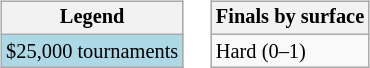<table>
<tr valign=top>
<td><br><table class="wikitable" style="font-size:85%;">
<tr>
<th>Legend</th>
</tr>
<tr style="background:lightblue;">
<td>$25,000 tournaments</td>
</tr>
</table>
</td>
<td><br><table class="wikitable" style="font-size:85%;">
<tr>
<th>Finals by surface</th>
</tr>
<tr>
<td>Hard (0–1)</td>
</tr>
</table>
</td>
</tr>
</table>
